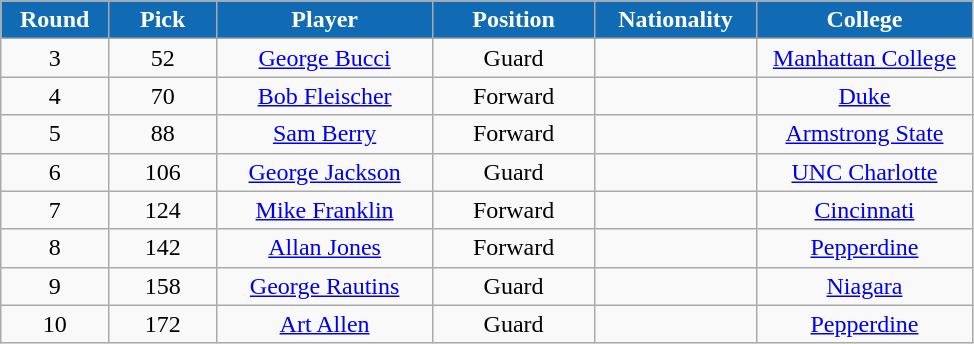<table class="wikitable sortable">
<tr>
<th style="background:#106bb4; color:white; width:10%;">Round</th>
<th style="background:#106bb4; color:white; width:10%;">Pick</th>
<th style="background:#106bb4; color:white; width:20%;">Player</th>
<th style="background:#106bb4; color:white" width="15%">Position</th>
<th style="background:#106bb4; color:white" width="15%">Nationality</th>
<th style="background:#106bb4; color:white; width:20%;">College</th>
</tr>
<tr style="text-align:center;" bgcolor="">
<td>3</td>
<td>52</td>
<td><a href='#'>George Bucci</a></td>
<td>Guard</td>
<td></td>
<td><a href='#'>Manhattan College</a></td>
</tr>
<tr style="text-align:center;" bgcolor="">
<td>4</td>
<td>70</td>
<td><a href='#'>Bob Fleischer</a></td>
<td>Forward</td>
<td></td>
<td><a href='#'>Duke</a></td>
</tr>
<tr style="text-align:center;" bgcolor="">
<td>5</td>
<td>88</td>
<td><a href='#'>Sam Berry</a></td>
<td>Forward</td>
<td></td>
<td><a href='#'>Armstrong State</a></td>
</tr>
<tr style="text-align:center;" bgcolor="">
<td>6</td>
<td>106</td>
<td><a href='#'>George Jackson</a></td>
<td>Guard</td>
<td></td>
<td><a href='#'>UNC Charlotte</a></td>
</tr>
<tr style="text-align:center;" bgcolor="">
<td>7</td>
<td>124</td>
<td><a href='#'>Mike Franklin</a></td>
<td>Forward</td>
<td></td>
<td><a href='#'>Cincinnati</a></td>
</tr>
<tr style="text-align:center;" bgcolor="">
<td>8</td>
<td>142</td>
<td><a href='#'>Allan Jones</a></td>
<td>Forward</td>
<td></td>
<td><a href='#'>Pepperdine</a></td>
</tr>
<tr style="text-align:center;" bgcolor="">
<td>9</td>
<td>158</td>
<td><a href='#'>George Rautins</a></td>
<td>Guard</td>
<td></td>
<td><a href='#'>Niagara</a></td>
</tr>
<tr style="text-align:center;" bgcolor="">
<td>10</td>
<td>172</td>
<td><a href='#'>Art Allen</a></td>
<td>Guard</td>
<td></td>
<td><a href='#'>Pepperdine</a></td>
</tr>
</table>
